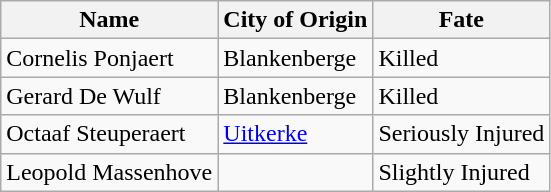<table class="wikitable">
<tr>
<th>Name</th>
<th>City of Origin</th>
<th>Fate</th>
</tr>
<tr>
<td>Cornelis Ponjaert</td>
<td>Blankenberge</td>
<td>Killed</td>
</tr>
<tr>
<td>Gerard De Wulf</td>
<td>Blankenberge</td>
<td>Killed</td>
</tr>
<tr>
<td>Octaaf Steuperaert</td>
<td><a href='#'>Uitkerke</a></td>
<td>Seriously Injured</td>
</tr>
<tr>
<td>Leopold Massenhove</td>
<td></td>
<td>Slightly Injured</td>
</tr>
</table>
